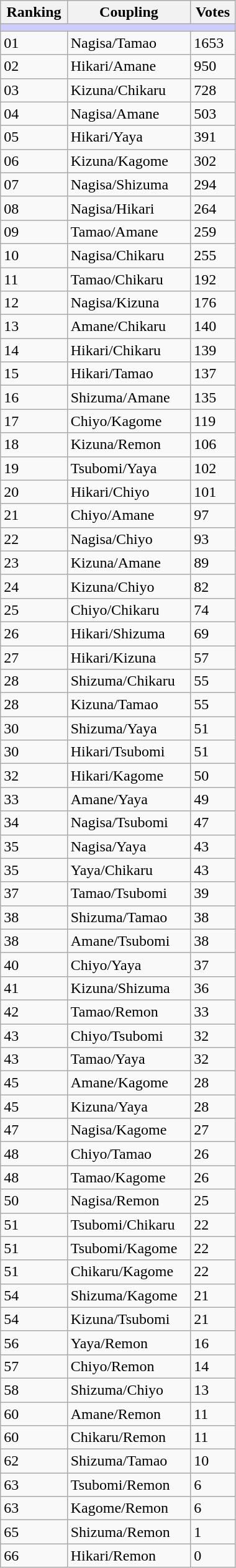<table class="wikitable" width="20%">
<tr>
<th>Ranking</th>
<th>Coupling</th>
<th>Votes</th>
</tr>
<tr>
<td colspan="5" bgcolor="#CCCCFF"></td>
</tr>
<tr>
<td>01</td>
<td>Nagisa/Tamao</td>
<td>1653</td>
</tr>
<tr>
<td>02</td>
<td>Hikari/Amane</td>
<td>950</td>
</tr>
<tr>
<td>03</td>
<td>Kizuna/Chikaru</td>
<td>728</td>
</tr>
<tr>
<td>04</td>
<td>Nagisa/Amane</td>
<td>503</td>
</tr>
<tr>
<td>05</td>
<td>Hikari/Yaya</td>
<td>391</td>
</tr>
<tr>
<td>06</td>
<td>Kizuna/Kagome</td>
<td>302</td>
</tr>
<tr>
<td>07</td>
<td>Nagisa/Shizuma</td>
<td>294</td>
</tr>
<tr>
<td>08</td>
<td>Nagisa/Hikari</td>
<td>264</td>
</tr>
<tr>
<td>09</td>
<td>Tamao/Amane</td>
<td>259</td>
</tr>
<tr>
<td>10</td>
<td>Nagisa/Chikaru</td>
<td>255</td>
</tr>
<tr>
<td>11</td>
<td>Tamao/Chikaru</td>
<td>192</td>
</tr>
<tr>
<td>12</td>
<td>Nagisa/Kizuna</td>
<td>176</td>
</tr>
<tr>
<td>13</td>
<td>Amane/Chikaru</td>
<td>140</td>
</tr>
<tr>
<td>14</td>
<td>Hikari/Chikaru</td>
<td>139</td>
</tr>
<tr>
<td>15</td>
<td>Hikari/Tamao</td>
<td>137</td>
</tr>
<tr>
<td>16</td>
<td>Shizuma/Amane</td>
<td>135</td>
</tr>
<tr>
<td>17</td>
<td>Chiyo/Kagome</td>
<td>119</td>
</tr>
<tr>
<td>18</td>
<td>Kizuna/Remon</td>
<td>106</td>
</tr>
<tr>
<td>19</td>
<td>Tsubomi/Yaya</td>
<td>102</td>
</tr>
<tr>
<td>20</td>
<td>Hikari/Chiyo</td>
<td>101</td>
</tr>
<tr>
<td>21</td>
<td>Chiyo/Amane</td>
<td>97</td>
</tr>
<tr>
<td>22</td>
<td>Nagisa/Chiyo</td>
<td>93</td>
</tr>
<tr>
<td>23</td>
<td>Kizuna/Amane</td>
<td>89</td>
</tr>
<tr>
<td>24</td>
<td>Kizuna/Chiyo</td>
<td>82</td>
</tr>
<tr>
<td>25</td>
<td>Chiyo/Chikaru</td>
<td>74</td>
</tr>
<tr>
<td>26</td>
<td>Hikari/Shizuma</td>
<td>69</td>
</tr>
<tr>
<td>27</td>
<td>Hikari/Kizuna</td>
<td>57</td>
</tr>
<tr>
<td>28</td>
<td>Shizuma/Chikaru</td>
<td>55</td>
</tr>
<tr>
<td>28</td>
<td>Kizuna/Tamao</td>
<td>55</td>
</tr>
<tr>
<td>30</td>
<td>Shizuma/Yaya</td>
<td>51</td>
</tr>
<tr>
<td>30</td>
<td>Hikari/Tsubomi</td>
<td>51</td>
</tr>
<tr>
<td>32</td>
<td>Hikari/Kagome</td>
<td>50</td>
</tr>
<tr>
<td>33</td>
<td>Amane/Yaya</td>
<td>49</td>
</tr>
<tr>
<td>34</td>
<td>Nagisa/Tsubomi</td>
<td>47</td>
</tr>
<tr>
<td>35</td>
<td>Nagisa/Yaya</td>
<td>43</td>
</tr>
<tr>
<td>35</td>
<td>Yaya/Chikaru</td>
<td>43</td>
</tr>
<tr>
<td>37</td>
<td>Tamao/Tsubomi</td>
<td>39</td>
</tr>
<tr>
<td>38</td>
<td>Shizuma/Tamao</td>
<td>38</td>
</tr>
<tr>
<td>38</td>
<td>Amane/Tsubomi</td>
<td>38</td>
</tr>
<tr>
<td>40</td>
<td>Chiyo/Yaya</td>
<td>37</td>
</tr>
<tr>
<td>41</td>
<td>Kizuna/Shizuma</td>
<td>36</td>
</tr>
<tr>
<td>42</td>
<td>Tamao/Remon</td>
<td>33</td>
</tr>
<tr>
<td>43</td>
<td>Chiyo/Tsubomi</td>
<td>32</td>
</tr>
<tr>
<td>43</td>
<td>Tamao/Yaya</td>
<td>32</td>
</tr>
<tr>
<td>45</td>
<td>Amane/Kagome</td>
<td>28</td>
</tr>
<tr>
<td>45</td>
<td>Kizuna/Yaya</td>
<td>28</td>
</tr>
<tr>
<td>47</td>
<td>Nagisa/Kagome</td>
<td>27</td>
</tr>
<tr>
<td>48</td>
<td>Chiyo/Tamao</td>
<td>26</td>
</tr>
<tr>
<td>48</td>
<td>Tamao/Kagome</td>
<td>26</td>
</tr>
<tr>
<td>50</td>
<td>Nagisa/Remon</td>
<td>25</td>
</tr>
<tr>
<td>51</td>
<td>Tsubomi/Chikaru</td>
<td>22</td>
</tr>
<tr>
<td>51</td>
<td>Tsubomi/Kagome</td>
<td>22</td>
</tr>
<tr>
<td>51</td>
<td>Chikaru/Kagome</td>
<td>22</td>
</tr>
<tr>
<td>54</td>
<td>Shizuma/Kagome</td>
<td>21</td>
</tr>
<tr>
<td>54</td>
<td>Kizuna/Tsubomi</td>
<td>21</td>
</tr>
<tr>
<td>56</td>
<td>Yaya/Remon</td>
<td>16</td>
</tr>
<tr>
<td>57</td>
<td>Chiyo/Remon</td>
<td>14</td>
</tr>
<tr>
<td>58</td>
<td>Shizuma/Chiyo</td>
<td>13</td>
</tr>
<tr>
<td>60</td>
<td>Amane/Remon</td>
<td>11</td>
</tr>
<tr>
<td>60</td>
<td>Chikaru/Remon</td>
<td>11</td>
</tr>
<tr>
<td>62</td>
<td>Shizuma/Tamao</td>
<td>10</td>
</tr>
<tr>
<td>63</td>
<td>Tsubomi/Remon</td>
<td>6</td>
</tr>
<tr>
<td>63</td>
<td>Kagome/Remon</td>
<td>6</td>
</tr>
<tr>
<td>65</td>
<td>Shizuma/Remon</td>
<td>1</td>
</tr>
<tr>
<td>66</td>
<td>Hikari/Remon</td>
<td>0</td>
</tr>
</table>
